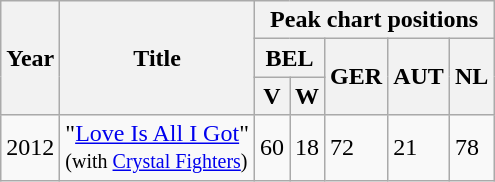<table class="wikitable">
<tr>
<th rowspan="3">Year</th>
<th rowspan="3">Title</th>
<th colspan="5">Peak chart positions</th>
</tr>
<tr>
<th colspan="2">BEL</th>
<th rowspan="2">GER</th>
<th rowspan="2">AUT</th>
<th rowspan="2">NL</th>
</tr>
<tr>
<th>V</th>
<th>W</th>
</tr>
<tr>
<td>2012</td>
<td>"<a href='#'>Love Is All I Got</a>"<br><small>(with <a href='#'>Crystal Fighters</a>)</small></td>
<td>60</td>
<td>18</td>
<td>72</td>
<td>21</td>
<td>78</td>
</tr>
</table>
